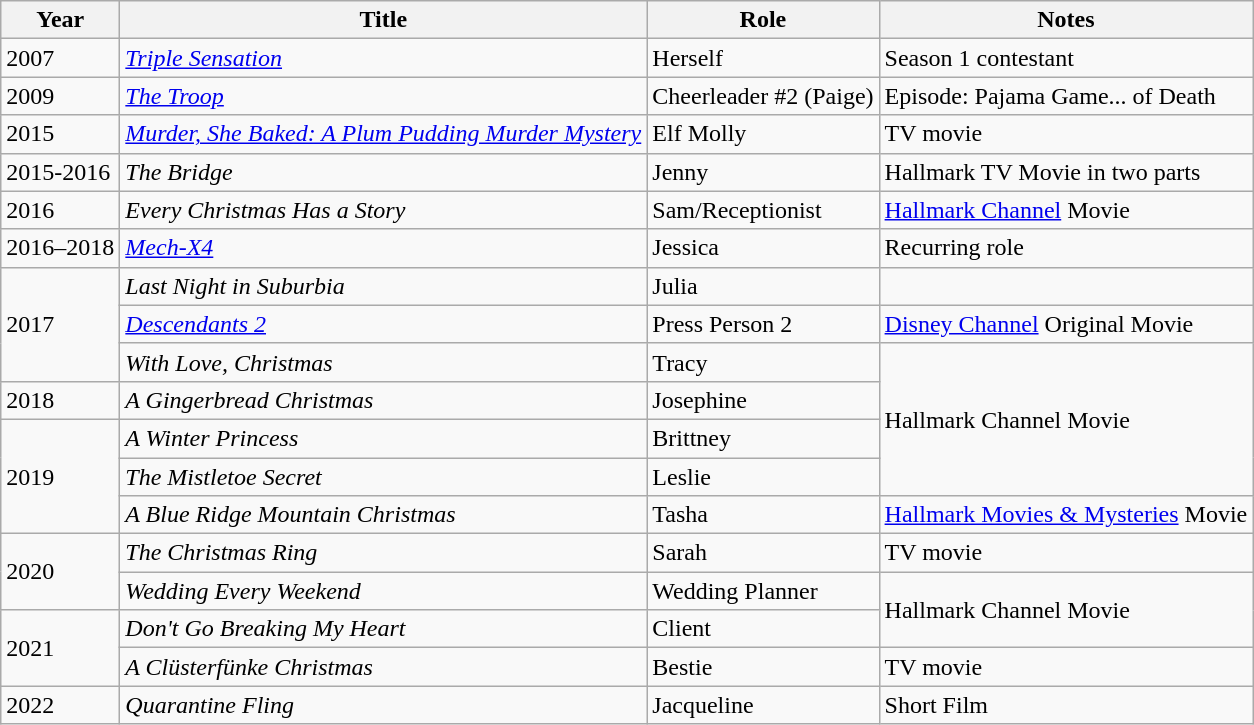<table class="wikitable">
<tr>
<th>Year</th>
<th>Title</th>
<th>Role</th>
<th>Notes</th>
</tr>
<tr>
<td>2007</td>
<td><em><a href='#'>Triple Sensation</a></em></td>
<td>Herself</td>
<td>Season 1 contestant</td>
</tr>
<tr>
<td>2009</td>
<td><em><a href='#'>The Troop</a></em></td>
<td>Cheerleader #2 (Paige)</td>
<td>Episode: Pajama Game... of Death</td>
</tr>
<tr>
<td>2015</td>
<td><em><a href='#'>Murder, She Baked: A Plum Pudding Murder Mystery</a></em></td>
<td>Elf Molly</td>
<td>TV movie</td>
</tr>
<tr>
<td>2015-2016</td>
<td><em>The Bridge</em></td>
<td>Jenny</td>
<td>Hallmark TV Movie in two parts</td>
</tr>
<tr>
<td>2016</td>
<td><em>Every Christmas Has a Story</em></td>
<td>Sam/Receptionist</td>
<td><a href='#'>Hallmark Channel</a> Movie</td>
</tr>
<tr>
<td>2016–2018</td>
<td><em><a href='#'>Mech-X4</a></em></td>
<td>Jessica</td>
<td>Recurring role</td>
</tr>
<tr>
<td rowspan="3">2017</td>
<td><em>Last Night in Suburbia</em></td>
<td>Julia</td>
<td></td>
</tr>
<tr>
<td><em><a href='#'>Descendants 2</a></em></td>
<td>Press Person 2</td>
<td><a href='#'>Disney Channel</a> Original Movie</td>
</tr>
<tr>
<td><em>With Love, Christmas</em></td>
<td>Tracy</td>
<td rowspan="4">Hallmark Channel Movie</td>
</tr>
<tr>
<td>2018</td>
<td><em>A Gingerbread Christmas</em></td>
<td>Josephine</td>
</tr>
<tr>
<td rowspan="3">2019</td>
<td><em>A Winter Princess</em></td>
<td>Brittney</td>
</tr>
<tr>
<td><em>The Mistletoe Secret</em></td>
<td>Leslie</td>
</tr>
<tr>
<td><em>A Blue Ridge Mountain Christmas</em></td>
<td>Tasha</td>
<td><a href='#'>Hallmark Movies & Mysteries</a> Movie</td>
</tr>
<tr>
<td rowspan="2">2020</td>
<td><em>The Christmas Ring</em></td>
<td>Sarah</td>
<td>TV movie</td>
</tr>
<tr>
<td><em>Wedding Every Weekend</em></td>
<td>Wedding Planner</td>
<td rowspan="2">Hallmark Channel Movie</td>
</tr>
<tr>
<td rowspan="2">2021</td>
<td><em>Don't Go Breaking My Heart</em></td>
<td>Client</td>
</tr>
<tr>
<td><em>A Clüsterfünke Christmas</em></td>
<td>Bestie</td>
<td>TV movie</td>
</tr>
<tr>
<td>2022</td>
<td><em>Quarantine Fling</em></td>
<td>Jacqueline</td>
<td>Short Film</td>
</tr>
</table>
